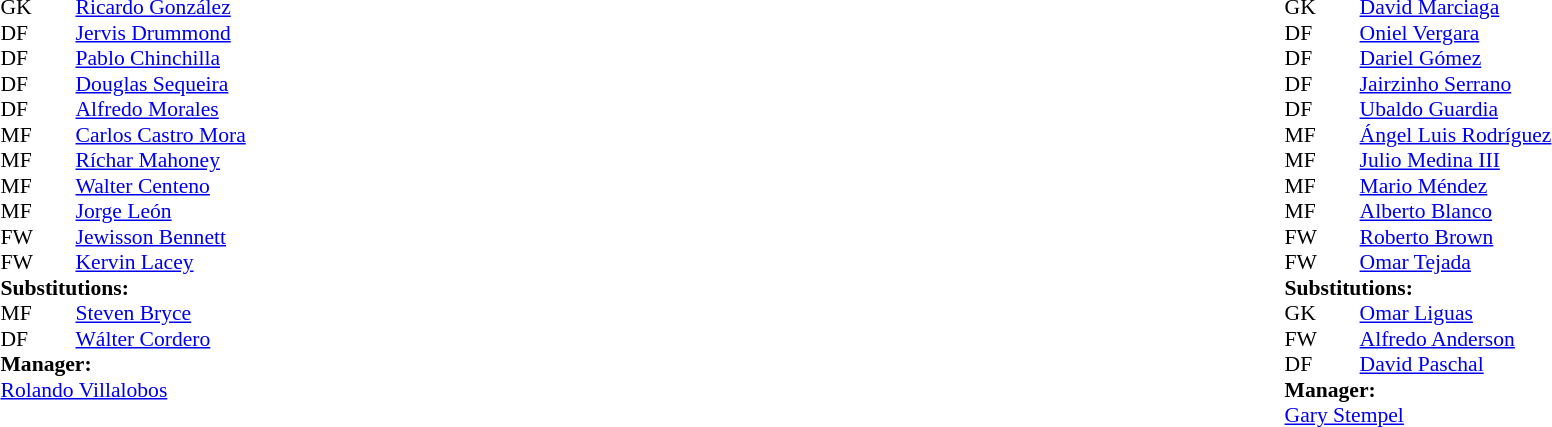<table width="100%">
<tr>
<td valign="top" width="40%"><br><table style="font-size: 90%" cellspacing="0" cellpadding="0">
<tr>
<th width="25"></th>
<th width="25"></th>
</tr>
<tr>
<td>GK</td>
<td><strong></strong></td>
<td><a href='#'>Ricardo González</a></td>
</tr>
<tr>
<td>DF</td>
<td><strong></strong></td>
<td><a href='#'>Jervis Drummond</a></td>
</tr>
<tr>
<td>DF</td>
<td><strong></strong></td>
<td><a href='#'>Pablo Chinchilla</a></td>
</tr>
<tr>
<td>DF</td>
<td><strong></strong></td>
<td><a href='#'>Douglas Sequeira</a></td>
</tr>
<tr>
<td>DF</td>
<td><strong></strong></td>
<td><a href='#'>Alfredo Morales</a></td>
</tr>
<tr>
<td>MF</td>
<td><strong></strong></td>
<td><a href='#'>Carlos Castro Mora</a></td>
<td></td>
<td></td>
</tr>
<tr>
<td>MF</td>
<td><strong></strong></td>
<td><a href='#'>Ríchar Mahoney</a></td>
</tr>
<tr>
<td>MF</td>
<td><strong></strong></td>
<td><a href='#'>Walter Centeno</a></td>
</tr>
<tr>
<td>MF</td>
<td><strong></strong></td>
<td><a href='#'>Jorge León</a></td>
<td></td>
<td></td>
</tr>
<tr>
<td>FW</td>
<td><strong></strong></td>
<td><a href='#'>Jewisson Bennett</a></td>
</tr>
<tr>
<td>FW</td>
<td><strong></strong></td>
<td><a href='#'>Kervin Lacey</a></td>
<td></td>
</tr>
<tr>
<td colspan=3><strong>Substitutions:</strong></td>
</tr>
<tr>
<td>MF</td>
<td><strong></strong></td>
<td><a href='#'>Steven Bryce</a></td>
<td></td>
<td></td>
</tr>
<tr>
<td>DF</td>
<td><strong></strong></td>
<td><a href='#'>Wálter Cordero</a></td>
<td></td>
<td></td>
</tr>
<tr>
<td colspan=3><strong>Manager:</strong></td>
</tr>
<tr>
<td colspan="3"><a href='#'>Rolando Villalobos</a></td>
</tr>
<tr>
</tr>
</table>
</td>
<td valign="top"></td>
<td valign="top" width="50%"><br><table style="font-size: 90%" cellspacing="0" cellpadding="0" align="center">
<tr>
<th width=25></th>
<th width=25></th>
</tr>
<tr>
<td>GK</td>
<td><strong></strong></td>
<td><a href='#'>David Marciaga</a></td>
<td></td>
</tr>
<tr>
<td>DF</td>
<td><strong></strong></td>
<td><a href='#'>Oniel Vergara</a></td>
<td></td>
<td></td>
</tr>
<tr>
<td>DF</td>
<td><strong></strong></td>
<td><a href='#'>Dariel Gómez</a></td>
</tr>
<tr>
<td>DF</td>
<td><strong></strong></td>
<td><a href='#'>Jairzinho Serrano</a></td>
</tr>
<tr>
<td>DF</td>
<td><strong></strong></td>
<td><a href='#'>Ubaldo Guardia</a></td>
<td></td>
<td></td>
</tr>
<tr>
<td>MF</td>
<td><strong></strong></td>
<td><a href='#'>Ángel Luis Rodríguez</a></td>
</tr>
<tr>
<td>MF</td>
<td><strong></strong></td>
<td><a href='#'>Julio Medina III</a></td>
</tr>
<tr>
<td>MF</td>
<td><strong></strong></td>
<td><a href='#'>Mario Méndez</a></td>
</tr>
<tr>
<td>MF</td>
<td><strong></strong></td>
<td><a href='#'>Alberto Blanco</a></td>
</tr>
<tr>
<td>FW</td>
<td><strong></strong></td>
<td><a href='#'>Roberto Brown</a></td>
</tr>
<tr>
<td>FW</td>
<td><strong></strong></td>
<td><a href='#'>Omar Tejada</a></td>
<td></td>
<td></td>
</tr>
<tr>
<td colspan=3><strong>Substitutions:</strong></td>
</tr>
<tr>
<td>GK</td>
<td><strong></strong></td>
<td><a href='#'>Omar Liguas</a></td>
<td></td>
<td></td>
</tr>
<tr>
<td>FW</td>
<td><strong></strong></td>
<td><a href='#'>Alfredo Anderson</a></td>
<td></td>
<td></td>
</tr>
<tr>
<td>DF</td>
<td><strong></strong></td>
<td><a href='#'>David Paschal</a></td>
<td></td>
<td></td>
</tr>
<tr>
<td colspan=3><strong>Manager:</strong></td>
</tr>
<tr>
<td colspan=3><a href='#'>Gary Stempel</a></td>
</tr>
</table>
</td>
</tr>
</table>
